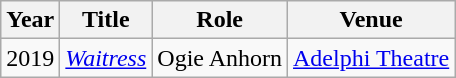<table class="wikitable">
<tr>
<th>Year</th>
<th>Title</th>
<th>Role</th>
<th>Venue</th>
</tr>
<tr>
<td>2019</td>
<td><em><a href='#'>Waitress</a></em></td>
<td>Ogie Anhorn</td>
<td><a href='#'>Adelphi Theatre</a></td>
</tr>
</table>
